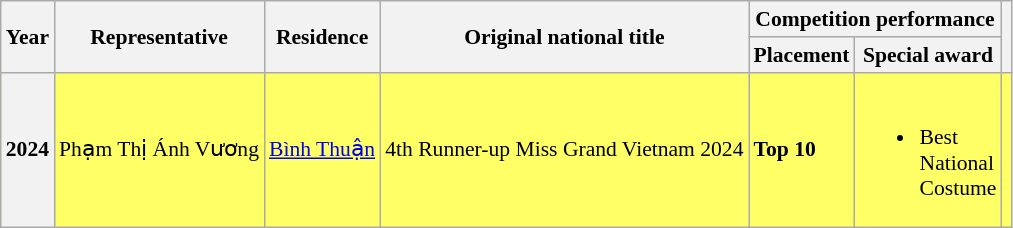<table class="wikitable defaultcenter col2left" style="font-size:90%;">
<tr>
<th rowspan=2>Year</th>
<th rowspan=2>Representative</th>
<th rowspan=2>Residence</th>
<th rowspan=2>Original national title</th>
<th colspan=2>Competition performance</th>
<th rowspan=2></th>
</tr>
<tr>
<th>Placement</th>
<th width=50px>Special award</th>
</tr>
<tr style="background-color:#FFFF66; : bold">
<th>2024</th>
<td>Phạm Thị Ánh Vương</td>
<td><a href='#'>Bình Thuận</a></td>
<td>4th Runner-up Miss Grand Vietnam 2024</td>
<td><strong>Top 10</strong></td>
<td><br><ul><li>Best National Costume</li></ul></td>
<td></td>
</tr>
</table>
